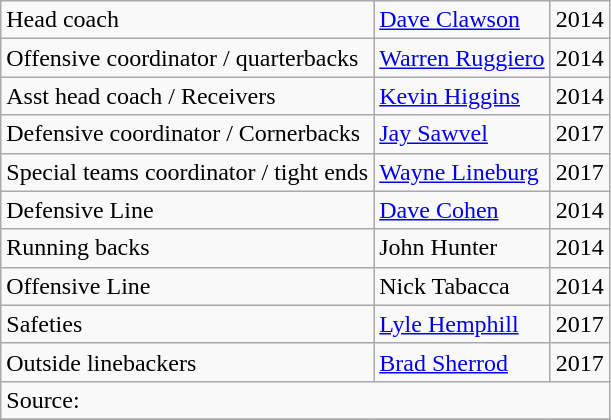<table class="wikitable">
<tr>
<td>Head coach</td>
<td><a href='#'>Dave Clawson</a></td>
<td>2014</td>
</tr>
<tr>
<td>Offensive coordinator / quarterbacks</td>
<td><a href='#'>Warren Ruggiero</a></td>
<td>2014</td>
</tr>
<tr>
<td>Asst head coach / Receivers</td>
<td><a href='#'>Kevin Higgins</a></td>
<td>2014</td>
</tr>
<tr>
<td>Defensive coordinator / Cornerbacks</td>
<td><a href='#'>Jay Sawvel</a></td>
<td>2017</td>
</tr>
<tr>
<td>Special teams coordinator / tight ends</td>
<td><a href='#'>Wayne Lineburg</a></td>
<td>2017</td>
</tr>
<tr>
<td>Defensive Line</td>
<td><a href='#'>Dave Cohen</a></td>
<td>2014</td>
</tr>
<tr>
<td>Running backs</td>
<td>John Hunter</td>
<td>2014</td>
</tr>
<tr>
<td>Offensive Line</td>
<td>Nick Tabacca</td>
<td>2014</td>
</tr>
<tr>
<td>Safeties</td>
<td><a href='#'>Lyle Hemphill</a></td>
<td>2017</td>
</tr>
<tr>
<td>Outside linebackers</td>
<td><a href='#'>Brad Sherrod</a></td>
<td>2017</td>
</tr>
<tr>
<td colspan=4>Source:</td>
</tr>
<tr>
</tr>
</table>
